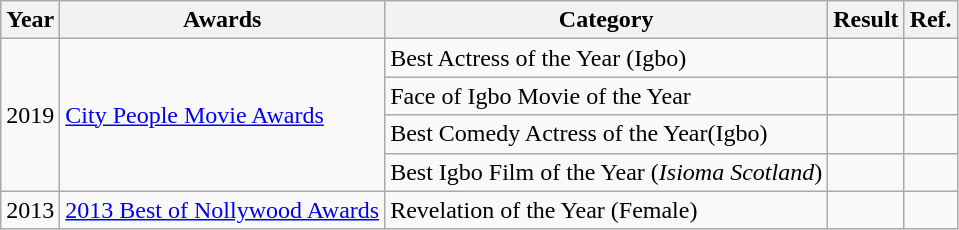<table class="wikitable sortable">
<tr>
<th>Year</th>
<th>Awards</th>
<th>Category</th>
<th>Result</th>
<th>Ref.</th>
</tr>
<tr>
<td rowspan="4">2019</td>
<td rowspan="4"><a href='#'>City People Movie Awards</a></td>
<td>Best Actress of the Year (Igbo)</td>
<td></td>
<td></td>
</tr>
<tr>
<td>Face of Igbo Movie of the Year</td>
<td></td>
<td></td>
</tr>
<tr>
<td>Best Comedy Actress of the Year(Igbo)</td>
<td></td>
<td></td>
</tr>
<tr>
<td>Best Igbo Film of the Year (<em>Isioma    Scotland</em>)</td>
<td></td>
<td></td>
</tr>
<tr>
<td>2013</td>
<td><a href='#'>2013 Best of Nollywood Awards</a></td>
<td>Revelation of the Year (Female)</td>
<td></td>
<td></td>
</tr>
</table>
